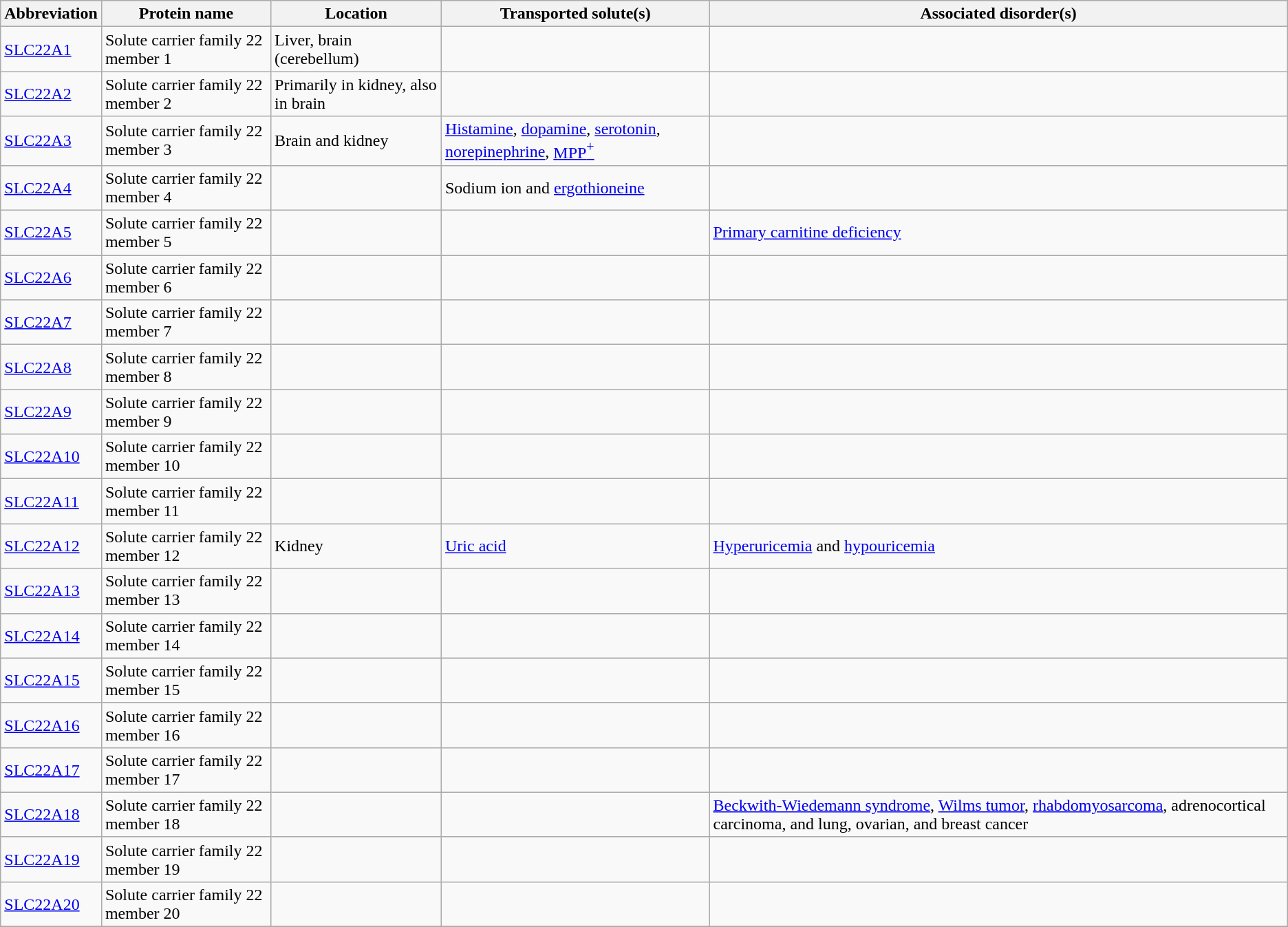<table class="wikitable sortable" border="1">
<tr>
<th>Abbreviation</th>
<th>Protein name</th>
<th>Location</th>
<th>Transported solute(s)</th>
<th>Associated disorder(s)</th>
</tr>
<tr>
<td><a href='#'>SLC22A1</a></td>
<td>Solute carrier family 22 member 1</td>
<td>Liver, brain (cerebellum)</td>
<td></td>
<td></td>
</tr>
<tr>
<td><a href='#'>SLC22A2</a></td>
<td>Solute carrier family 22 member 2</td>
<td>Primarily in kidney, also in brain</td>
<td></td>
<td></td>
</tr>
<tr>
<td><a href='#'>SLC22A3</a></td>
<td>Solute carrier family 22 member 3</td>
<td>Brain and kidney</td>
<td><a href='#'>Histamine</a>, <a href='#'>dopamine</a>, <a href='#'>serotonin</a>, <a href='#'>norepinephrine</a>, <a href='#'>MPP<sup>+</sup></a></td>
<td></td>
</tr>
<tr>
<td><a href='#'>SLC22A4</a></td>
<td>Solute carrier family 22 member 4</td>
<td></td>
<td>Sodium ion and <a href='#'>ergothioneine</a></td>
<td></td>
</tr>
<tr>
<td><a href='#'>SLC22A5</a></td>
<td>Solute carrier family 22 member 5</td>
<td></td>
<td></td>
<td><a href='#'>Primary carnitine deficiency</a></td>
</tr>
<tr>
<td><a href='#'>SLC22A6</a></td>
<td>Solute carrier family 22 member 6</td>
<td></td>
<td></td>
<td></td>
</tr>
<tr>
<td><a href='#'>SLC22A7</a></td>
<td>Solute carrier family 22 member 7</td>
<td></td>
<td></td>
<td></td>
</tr>
<tr>
<td><a href='#'>SLC22A8</a></td>
<td>Solute carrier family 22 member 8</td>
<td></td>
<td></td>
<td></td>
</tr>
<tr>
<td><a href='#'>SLC22A9</a></td>
<td>Solute carrier family 22 member 9</td>
<td></td>
<td></td>
<td></td>
</tr>
<tr>
<td><a href='#'>SLC22A10</a></td>
<td>Solute carrier family 22 member 10</td>
<td></td>
<td></td>
<td></td>
</tr>
<tr>
<td><a href='#'>SLC22A11</a></td>
<td>Solute carrier family 22 member 11</td>
<td></td>
<td></td>
<td></td>
</tr>
<tr>
<td><a href='#'>SLC22A12</a></td>
<td>Solute carrier family 22 member 12</td>
<td>Kidney</td>
<td><a href='#'>Uric acid</a></td>
<td><a href='#'>Hyperuricemia</a> and <a href='#'>hypouricemia</a></td>
</tr>
<tr>
<td><a href='#'>SLC22A13</a></td>
<td>Solute carrier family 22 member 13</td>
<td></td>
<td></td>
<td></td>
</tr>
<tr>
<td><a href='#'>SLC22A14</a></td>
<td>Solute carrier family 22 member 14</td>
<td></td>
<td></td>
<td></td>
</tr>
<tr>
<td><a href='#'>SLC22A15</a></td>
<td>Solute carrier family 22 member 15</td>
<td></td>
<td></td>
<td></td>
</tr>
<tr>
<td><a href='#'>SLC22A16</a></td>
<td>Solute carrier family 22 member 16</td>
<td></td>
<td></td>
<td></td>
</tr>
<tr>
<td><a href='#'>SLC22A17</a></td>
<td>Solute carrier family 22 member 17</td>
<td></td>
<td></td>
<td></td>
</tr>
<tr>
<td><a href='#'>SLC22A18</a></td>
<td>Solute carrier family 22 member 18</td>
<td></td>
<td></td>
<td><a href='#'>Beckwith-Wiedemann syndrome</a>, <a href='#'>Wilms tumor</a>, <a href='#'>rhabdomyosarcoma</a>, adrenocortical carcinoma, and lung, ovarian, and breast cancer</td>
</tr>
<tr>
<td><a href='#'>SLC22A19</a></td>
<td>Solute carrier family 22 member 19</td>
<td></td>
<td></td>
<td></td>
</tr>
<tr>
<td><a href='#'>SLC22A20</a></td>
<td>Solute carrier family 22 member 20</td>
<td></td>
<td></td>
<td></td>
</tr>
<tr>
</tr>
</table>
